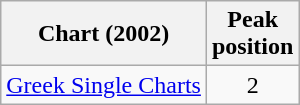<table class="wikitable">
<tr>
<th align="center">Chart (2002)</th>
<th align="center">Peak<br>position</th>
</tr>
<tr>
<td align="left"><a href='#'>Greek Single Charts</a></td>
<td align="center">2</td>
</tr>
</table>
